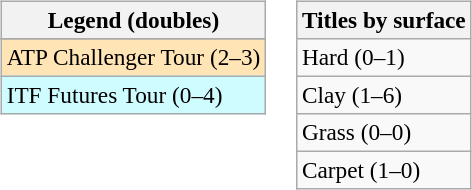<table>
<tr valign=top>
<td><br><table class="wikitable" style="font-size:97%">
<tr>
<th>Legend (doubles)</th>
</tr>
<tr bgcolor="e5d1cb">
</tr>
<tr bgcolor="moccasin">
<td>ATP Challenger Tour (2–3)</td>
</tr>
<tr bgcolor="cffcff">
<td>ITF Futures Tour (0–4)</td>
</tr>
</table>
</td>
<td><br><table class="wikitable" style="font-size:97%">
<tr>
<th>Titles by surface</th>
</tr>
<tr>
<td>Hard (0–1)</td>
</tr>
<tr>
<td>Clay (1–6)</td>
</tr>
<tr>
<td>Grass (0–0)</td>
</tr>
<tr>
<td>Carpet (1–0)</td>
</tr>
</table>
</td>
</tr>
</table>
